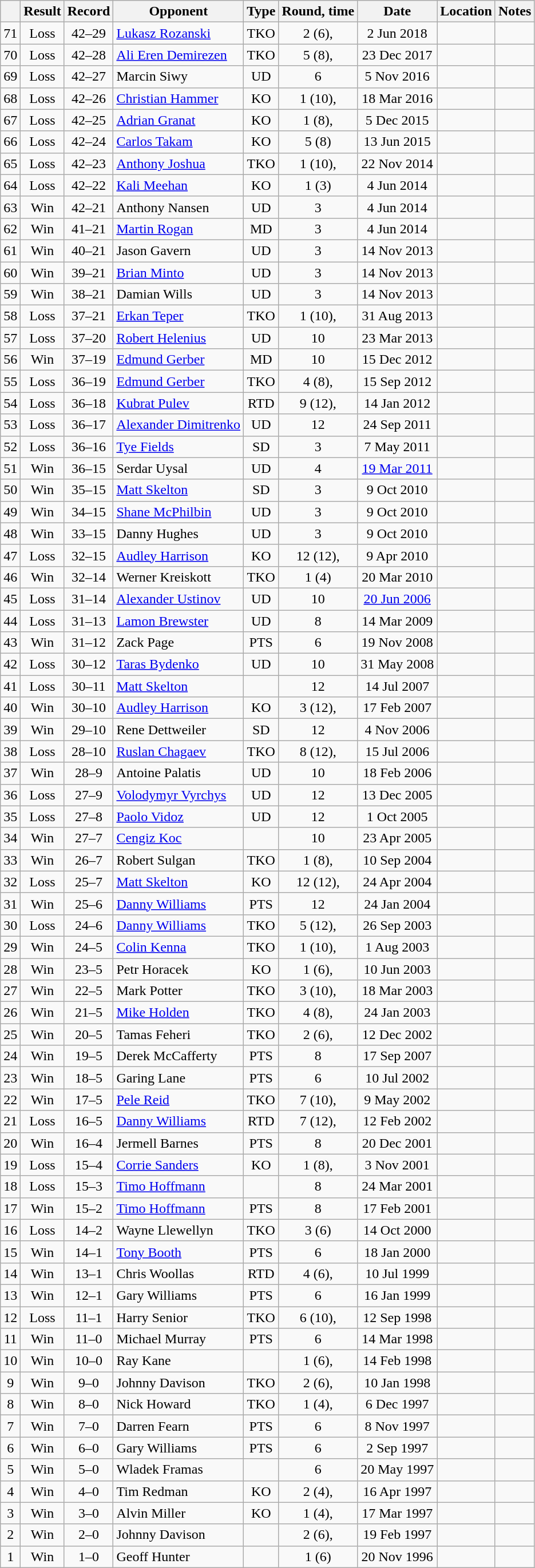<table class="wikitable" style="text-align:center">
<tr>
<th></th>
<th>Result</th>
<th>Record</th>
<th>Opponent</th>
<th>Type</th>
<th>Round, time</th>
<th>Date</th>
<th>Location</th>
<th>Notes</th>
</tr>
<tr>
<td>71</td>
<td>Loss</td>
<td>42–29</td>
<td style="text-align:left;"><a href='#'>Lukasz Rozanski</a></td>
<td>TKO</td>
<td>2 (6), </td>
<td>2 Jun 2018</td>
<td style="text-align:left;"></td>
<td></td>
</tr>
<tr>
<td>70</td>
<td>Loss</td>
<td>42–28</td>
<td style="text-align:left;"><a href='#'>Ali Eren Demirezen</a></td>
<td>TKO</td>
<td>5 (8), </td>
<td>23 Dec 2017</td>
<td style="text-align:left;"></td>
<td></td>
</tr>
<tr>
<td>69</td>
<td>Loss</td>
<td>42–27</td>
<td style="text-align:left;">Marcin Siwy</td>
<td>UD</td>
<td>6</td>
<td>5 Nov 2016</td>
<td style="text-align:left;"></td>
<td></td>
</tr>
<tr>
<td>68</td>
<td>Loss</td>
<td>42–26</td>
<td style="text-align:left;"><a href='#'>Christian Hammer</a></td>
<td>KO</td>
<td>1 (10), </td>
<td>18 Mar 2016</td>
<td style="text-align:left;"></td>
<td></td>
</tr>
<tr>
<td>67</td>
<td>Loss</td>
<td>42–25</td>
<td style="text-align:left;"><a href='#'>Adrian Granat</a></td>
<td>KO</td>
<td>1 (8), </td>
<td>5 Dec 2015</td>
<td style="text-align:left;"></td>
<td></td>
</tr>
<tr>
<td>66</td>
<td>Loss</td>
<td>42–24</td>
<td style="text-align:left;"><a href='#'>Carlos Takam</a></td>
<td>KO</td>
<td>5 (8)</td>
<td>13 Jun 2015</td>
<td style="text-align:left;"></td>
<td></td>
</tr>
<tr>
<td>65</td>
<td>Loss</td>
<td>42–23</td>
<td style="text-align:left;"><a href='#'>Anthony Joshua</a></td>
<td>TKO</td>
<td>1 (10), </td>
<td>22 Nov 2014</td>
<td style="text-align:left;"></td>
<td></td>
</tr>
<tr>
<td>64</td>
<td>Loss</td>
<td>42–22</td>
<td style="text-align:left;"><a href='#'>Kali Meehan</a></td>
<td>KO</td>
<td>1 (3)</td>
<td>4 Jun 2014</td>
<td style="text-align:left;"></td>
<td align=left></td>
</tr>
<tr>
<td>63</td>
<td>Win</td>
<td>42–21</td>
<td style="text-align:left;">Anthony Nansen</td>
<td>UD</td>
<td>3</td>
<td>4 Jun 2014</td>
<td style="text-align:left;"></td>
<td align=left></td>
</tr>
<tr>
<td>62</td>
<td>Win</td>
<td>41–21</td>
<td style="text-align:left;"><a href='#'>Martin Rogan</a></td>
<td>MD</td>
<td>3</td>
<td>4 Jun 2014</td>
<td style="text-align:left;"></td>
<td style="text-align:left;"></td>
</tr>
<tr>
<td>61</td>
<td>Win</td>
<td>40–21</td>
<td style="text-align:left;">Jason Gavern</td>
<td>UD</td>
<td>3</td>
<td>14 Nov 2013</td>
<td style="text-align:left;"></td>
<td style="text-align:left;"></td>
</tr>
<tr>
<td>60</td>
<td>Win</td>
<td>39–21</td>
<td style="text-align:left;"><a href='#'>Brian Minto</a></td>
<td>UD</td>
<td>3</td>
<td>14 Nov 2013</td>
<td style="text-align:left;"></td>
<td style="text-align:left;"></td>
</tr>
<tr>
<td>59</td>
<td>Win</td>
<td>38–21</td>
<td style="text-align:left;">Damian Wills</td>
<td>UD</td>
<td>3</td>
<td>14 Nov 2013</td>
<td style="text-align:left;"></td>
<td style="text-align:left;"></td>
</tr>
<tr>
<td>58</td>
<td>Loss</td>
<td>37–21</td>
<td style="text-align:left;"><a href='#'>Erkan Teper</a></td>
<td>TKO</td>
<td>1 (10), </td>
<td>31 Aug 2013</td>
<td style="text-align:left;"></td>
<td></td>
</tr>
<tr>
<td>57</td>
<td>Loss</td>
<td>37–20</td>
<td style="text-align:left;"><a href='#'>Robert Helenius</a></td>
<td>UD</td>
<td>10</td>
<td>23 Mar 2013</td>
<td style="text-align:left;"></td>
<td></td>
</tr>
<tr>
<td>56</td>
<td>Win</td>
<td>37–19</td>
<td style="text-align:left;"><a href='#'>Edmund Gerber</a></td>
<td>MD</td>
<td>10</td>
<td>15 Dec 2012</td>
<td style="text-align:left;"></td>
<td></td>
</tr>
<tr>
<td>55</td>
<td>Loss</td>
<td>36–19</td>
<td style="text-align:left;"><a href='#'>Edmund Gerber</a></td>
<td>TKO</td>
<td>4 (8), </td>
<td>15 Sep 2012</td>
<td style="text-align:left;"></td>
<td></td>
</tr>
<tr>
<td>54</td>
<td>Loss</td>
<td>36–18</td>
<td style="text-align:left;"><a href='#'>Kubrat Pulev</a></td>
<td>RTD</td>
<td>9 (12), </td>
<td>14 Jan 2012</td>
<td style="text-align:left;"></td>
<td style="text-align:left;"></td>
</tr>
<tr>
<td>53</td>
<td>Loss</td>
<td>36–17</td>
<td style="text-align:left;"><a href='#'>Alexander Dimitrenko</a></td>
<td>UD</td>
<td>12</td>
<td>24 Sep 2011</td>
<td style="text-align:left;"></td>
<td style="text-align:left;"></td>
</tr>
<tr>
<td>52</td>
<td>Loss</td>
<td>36–16</td>
<td style="text-align:left;"><a href='#'>Tye Fields</a></td>
<td>SD</td>
<td>3</td>
<td>7 May 2011</td>
<td style="text-align:left;"></td>
<td style="text-align:left;"></td>
</tr>
<tr>
<td>51</td>
<td>Win</td>
<td>36–15</td>
<td style="text-align:left;">Serdar Uysal</td>
<td>UD</td>
<td>4</td>
<td><a href='#'>19 Mar 2011</a></td>
<td style="text-align:left;"></td>
<td></td>
</tr>
<tr>
<td>50</td>
<td>Win</td>
<td>35–15</td>
<td style="text-align:left;"><a href='#'>Matt Skelton</a></td>
<td>SD</td>
<td>3</td>
<td>9 Oct 2010</td>
<td style="text-align:left;"></td>
<td style="text-align:left;"></td>
</tr>
<tr>
<td>49</td>
<td>Win</td>
<td>34–15</td>
<td style="text-align:left;"><a href='#'>Shane McPhilbin</a></td>
<td>UD</td>
<td>3</td>
<td>9 Oct 2010</td>
<td style="text-align:left;"></td>
<td style="text-align:left;"></td>
</tr>
<tr>
<td>48</td>
<td>Win</td>
<td>33–15</td>
<td style="text-align:left;">Danny Hughes</td>
<td>UD</td>
<td>3</td>
<td>9 Oct 2010</td>
<td style="text-align:left;"></td>
<td style="text-align:left;"></td>
</tr>
<tr>
<td>47</td>
<td>Loss</td>
<td>32–15</td>
<td style="text-align:left;"><a href='#'>Audley Harrison</a></td>
<td>KO</td>
<td>12 (12), </td>
<td>9 Apr 2010</td>
<td style="text-align:left;"></td>
<td style="text-align:left;"></td>
</tr>
<tr>
<td>46</td>
<td>Win</td>
<td>32–14</td>
<td style="text-align:left;">Werner Kreiskott</td>
<td>TKO</td>
<td>1 (4)</td>
<td>20 Mar 2010</td>
<td style="text-align:left;"></td>
<td></td>
</tr>
<tr>
<td>45</td>
<td>Loss</td>
<td>31–14</td>
<td style="text-align:left;"><a href='#'>Alexander Ustinov</a></td>
<td>UD</td>
<td>10</td>
<td><a href='#'>20 Jun 2006</a></td>
<td style="text-align:left;"></td>
<td></td>
</tr>
<tr>
<td>44</td>
<td>Loss</td>
<td>31–13</td>
<td style="text-align:left;"><a href='#'>Lamon Brewster</a></td>
<td>UD</td>
<td>8</td>
<td>14 Mar 2009</td>
<td style="text-align:left;"></td>
<td></td>
</tr>
<tr>
<td>43</td>
<td>Win</td>
<td>31–12</td>
<td style="text-align:left;">Zack Page</td>
<td>PTS</td>
<td>6</td>
<td>19 Nov 2008</td>
<td style="text-align:left;"></td>
<td></td>
</tr>
<tr>
<td>42</td>
<td>Loss</td>
<td>30–12</td>
<td style="text-align:left;"><a href='#'>Taras Bydenko</a></td>
<td>UD</td>
<td>10</td>
<td>31 May 2008</td>
<td style="text-align:left;"></td>
<td></td>
</tr>
<tr>
<td>41</td>
<td>Loss</td>
<td>30–11</td>
<td style="text-align:left;"><a href='#'>Matt Skelton</a></td>
<td></td>
<td>12</td>
<td>14 Jul 2007</td>
<td style="text-align:left;"></td>
<td style="text-align:left;"></td>
</tr>
<tr>
<td>40</td>
<td>Win</td>
<td>30–10</td>
<td style="text-align:left;"><a href='#'>Audley Harrison</a></td>
<td>KO</td>
<td>3 (12), </td>
<td>17 Feb 2007</td>
<td style="text-align:left;"></td>
<td style="text-align:left;"></td>
</tr>
<tr>
<td>39</td>
<td>Win</td>
<td>29–10</td>
<td style="text-align:left;">Rene Dettweiler</td>
<td>SD</td>
<td>12</td>
<td>4 Nov 2006</td>
<td style="text-align:left;"></td>
<td style="text-align:left;"></td>
</tr>
<tr>
<td>38</td>
<td>Loss</td>
<td>28–10</td>
<td style="text-align:left;"><a href='#'>Ruslan Chagaev</a></td>
<td>TKO</td>
<td>8 (12), </td>
<td>15 Jul 2006</td>
<td style="text-align:left;"></td>
<td style="text-align:left;"></td>
</tr>
<tr>
<td>37</td>
<td>Win</td>
<td>28–9</td>
<td style="text-align:left;">Antoine Palatis</td>
<td>UD</td>
<td>10</td>
<td>18 Feb 2006</td>
<td style="text-align:left;"></td>
<td style="text-align:left;"></td>
</tr>
<tr>
<td>36</td>
<td>Loss</td>
<td>27–9</td>
<td style="text-align:left;"><a href='#'>Volodymyr Vyrchys</a></td>
<td>UD</td>
<td>12</td>
<td>13 Dec 2005</td>
<td style="text-align:left;"></td>
<td style="text-align:left;"></td>
</tr>
<tr>
<td>35</td>
<td>Loss</td>
<td>27–8</td>
<td style="text-align:left;"><a href='#'>Paolo Vidoz</a></td>
<td>UD</td>
<td>12</td>
<td>1 Oct 2005</td>
<td style="text-align:left;"></td>
<td style="text-align:left;"></td>
</tr>
<tr>
<td>34</td>
<td>Win</td>
<td>27–7</td>
<td style="text-align:left;"><a href='#'>Cengiz Koc</a></td>
<td></td>
<td>10</td>
<td>23 Apr 2005</td>
<td style="text-align:left;"></td>
<td style="text-align:left;"></td>
</tr>
<tr>
<td>33</td>
<td>Win</td>
<td>26–7</td>
<td style="text-align:left;">Robert Sulgan</td>
<td>TKO</td>
<td>1 (8), </td>
<td>10 Sep 2004</td>
<td style="text-align:left;"></td>
<td></td>
</tr>
<tr>
<td>32</td>
<td>Loss</td>
<td>25–7</td>
<td style="text-align:left;"><a href='#'>Matt Skelton</a></td>
<td>KO</td>
<td>12 (12), </td>
<td>24 Apr 2004</td>
<td style="text-align:left;"></td>
<td style="text-align:left;"></td>
</tr>
<tr>
<td>31</td>
<td>Win</td>
<td>25–6</td>
<td style="text-align:left;"><a href='#'>Danny Williams</a></td>
<td>PTS</td>
<td>12</td>
<td>24 Jan 2004</td>
<td style="text-align:left;"></td>
<td style="text-align:left;"></td>
</tr>
<tr>
<td>30</td>
<td>Loss</td>
<td>24–6</td>
<td style="text-align:left;"><a href='#'>Danny Williams</a></td>
<td>TKO</td>
<td>5 (12), </td>
<td>26 Sep 2003</td>
<td style="text-align:left;"></td>
<td style="text-align:left;"></td>
</tr>
<tr>
<td>29</td>
<td>Win</td>
<td>24–5</td>
<td style="text-align:left;"><a href='#'>Colin Kenna</a></td>
<td>TKO</td>
<td>1 (10), </td>
<td>1 Aug 2003</td>
<td style="text-align:left;"></td>
<td style="text-align:left;"></td>
</tr>
<tr>
<td>28</td>
<td>Win</td>
<td>23–5</td>
<td style="text-align:left;">Petr Horacek</td>
<td>KO</td>
<td>1 (6), </td>
<td>10 Jun 2003</td>
<td style="text-align:left;"></td>
<td></td>
</tr>
<tr>
<td>27</td>
<td>Win</td>
<td>22–5</td>
<td style="text-align:left;">Mark Potter</td>
<td>TKO</td>
<td>3 (10), </td>
<td>18 Mar 2003</td>
<td style="text-align:left;"></td>
<td style="text-align:left;"></td>
</tr>
<tr>
<td>26</td>
<td>Win</td>
<td>21–5</td>
<td style="text-align:left;"><a href='#'>Mike Holden</a></td>
<td>TKO</td>
<td>4 (8), </td>
<td>24 Jan 2003</td>
<td style="text-align:left;"></td>
<td></td>
</tr>
<tr>
<td>25</td>
<td>Win</td>
<td>20–5</td>
<td style="text-align:left;">Tamas Feheri</td>
<td>TKO</td>
<td>2 (6), </td>
<td>12 Dec 2002</td>
<td style="text-align:left;"></td>
<td></td>
</tr>
<tr>
<td>24</td>
<td>Win</td>
<td>19–5</td>
<td style="text-align:left;">Derek McCafferty</td>
<td>PTS</td>
<td>8</td>
<td>17 Sep 2007</td>
<td style="text-align:left;"></td>
<td></td>
</tr>
<tr>
<td>23</td>
<td>Win</td>
<td>18–5</td>
<td style="text-align:left;">Garing Lane</td>
<td>PTS</td>
<td>6</td>
<td>10 Jul 2002</td>
<td style="text-align:left;"></td>
<td></td>
</tr>
<tr>
<td>22</td>
<td>Win</td>
<td>17–5</td>
<td style="text-align:left;"><a href='#'>Pele Reid</a></td>
<td>TKO</td>
<td>7 (10), </td>
<td>9 May 2002</td>
<td style="text-align:left;"></td>
<td style="text-align:left;"></td>
</tr>
<tr>
<td>21</td>
<td>Loss</td>
<td>16–5</td>
<td style="text-align:left;"><a href='#'>Danny Williams</a></td>
<td>RTD</td>
<td>7 (12), </td>
<td>12 Feb 2002</td>
<td style="text-align:left;"></td>
<td style="text-align:left;"></td>
</tr>
<tr>
<td>20</td>
<td>Win</td>
<td>16–4</td>
<td style="text-align:left;">Jermell Barnes</td>
<td>PTS</td>
<td>8</td>
<td>20 Dec 2001</td>
<td style="text-align:left;"></td>
<td></td>
</tr>
<tr>
<td>19</td>
<td>Loss</td>
<td>15–4</td>
<td style="text-align:left;"><a href='#'>Corrie Sanders</a></td>
<td>KO</td>
<td>1 (8), </td>
<td>3 Nov 2001</td>
<td style="text-align:left;"></td>
<td></td>
</tr>
<tr>
<td>18</td>
<td>Loss</td>
<td>15–3</td>
<td style="text-align:left;"><a href='#'>Timo Hoffmann</a></td>
<td></td>
<td>8</td>
<td>24 Mar 2001</td>
<td style="text-align:left;"></td>
<td></td>
</tr>
<tr>
<td>17</td>
<td>Win</td>
<td>15–2</td>
<td style="text-align:left;"><a href='#'>Timo Hoffmann</a></td>
<td>PTS</td>
<td>8</td>
<td>17 Feb 2001</td>
<td style="text-align:left;"></td>
<td></td>
</tr>
<tr>
<td>16</td>
<td>Loss</td>
<td>14–2</td>
<td style="text-align:left;">Wayne Llewellyn</td>
<td>TKO</td>
<td>3 (6)</td>
<td>14 Oct 2000</td>
<td style="text-align:left;"></td>
<td></td>
</tr>
<tr>
<td>15</td>
<td>Win</td>
<td>14–1</td>
<td style="text-align:left;"><a href='#'>Tony Booth</a></td>
<td>PTS</td>
<td>6</td>
<td>18 Jan 2000</td>
<td style="text-align:left;"></td>
<td></td>
</tr>
<tr>
<td>14</td>
<td>Win</td>
<td>13–1</td>
<td style="text-align:left;">Chris Woollas</td>
<td>RTD</td>
<td>4 (6), </td>
<td>10 Jul 1999</td>
<td style="text-align:left;"></td>
<td></td>
</tr>
<tr>
<td>13</td>
<td>Win</td>
<td>12–1</td>
<td style="text-align:left;">Gary Williams</td>
<td>PTS</td>
<td>6</td>
<td>16 Jan 1999</td>
<td style="text-align:left;"></td>
<td></td>
</tr>
<tr>
<td>12</td>
<td>Loss</td>
<td>11–1</td>
<td style="text-align:left;">Harry Senior</td>
<td>TKO</td>
<td>6 (10), </td>
<td>12 Sep 1998</td>
<td style="text-align:left;"></td>
<td style="text-align:left;"></td>
</tr>
<tr>
<td>11</td>
<td>Win</td>
<td>11–0</td>
<td style="text-align:left;">Michael Murray</td>
<td>PTS</td>
<td>6</td>
<td>14 Mar 1998</td>
<td style="text-align:left;"></td>
<td></td>
</tr>
<tr>
<td>10</td>
<td>Win</td>
<td>10–0</td>
<td style="text-align:left;">Ray Kane</td>
<td></td>
<td>1 (6), </td>
<td>14 Feb 1998</td>
<td style="text-align:left;"></td>
<td></td>
</tr>
<tr>
<td>9</td>
<td>Win</td>
<td>9–0</td>
<td style="text-align:left;">Johnny Davison</td>
<td>TKO</td>
<td>2 (6), </td>
<td>10 Jan 1998</td>
<td style="text-align:left;"></td>
<td></td>
</tr>
<tr>
<td>8</td>
<td>Win</td>
<td>8–0</td>
<td style="text-align:left;">Nick Howard</td>
<td>TKO</td>
<td>1 (4), </td>
<td>6 Dec 1997</td>
<td style="text-align:left;"></td>
<td></td>
</tr>
<tr>
<td>7</td>
<td>Win</td>
<td>7–0</td>
<td style="text-align:left;">Darren Fearn</td>
<td>PTS</td>
<td>6</td>
<td>8 Nov 1997</td>
<td style="text-align:left;"></td>
<td></td>
</tr>
<tr>
<td>6</td>
<td>Win</td>
<td>6–0</td>
<td style="text-align:left;">Gary Williams</td>
<td>PTS</td>
<td>6</td>
<td>2 Sep 1997</td>
<td style="text-align:left;"></td>
<td></td>
</tr>
<tr>
<td>5</td>
<td>Win</td>
<td>5–0</td>
<td style="text-align:left;">Wladek Framas</td>
<td></td>
<td>6</td>
<td>20 May 1997</td>
<td style="text-align:left;"></td>
<td></td>
</tr>
<tr>
<td>4</td>
<td>Win</td>
<td>4–0</td>
<td style="text-align:left;">Tim Redman</td>
<td>KO</td>
<td>2 (4), </td>
<td>16 Apr 1997</td>
<td style="text-align:left;"></td>
<td></td>
</tr>
<tr>
<td>3</td>
<td>Win</td>
<td>3–0</td>
<td style="text-align:left;">Alvin Miller</td>
<td>KO</td>
<td>1 (4), </td>
<td>17 Mar 1997</td>
<td style="text-align:left;"></td>
<td></td>
</tr>
<tr>
<td>2</td>
<td>Win</td>
<td>2–0</td>
<td style="text-align:left;">Johnny Davison</td>
<td></td>
<td>2 (6), </td>
<td>19 Feb 1997</td>
<td style="text-align:left;"></td>
<td></td>
</tr>
<tr>
<td>1</td>
<td>Win</td>
<td>1–0</td>
<td style="text-align:left;">Geoff Hunter</td>
<td></td>
<td>1 (6)</td>
<td>20 Nov 1996</td>
<td style="text-align:left;"></td>
<td></td>
</tr>
</table>
